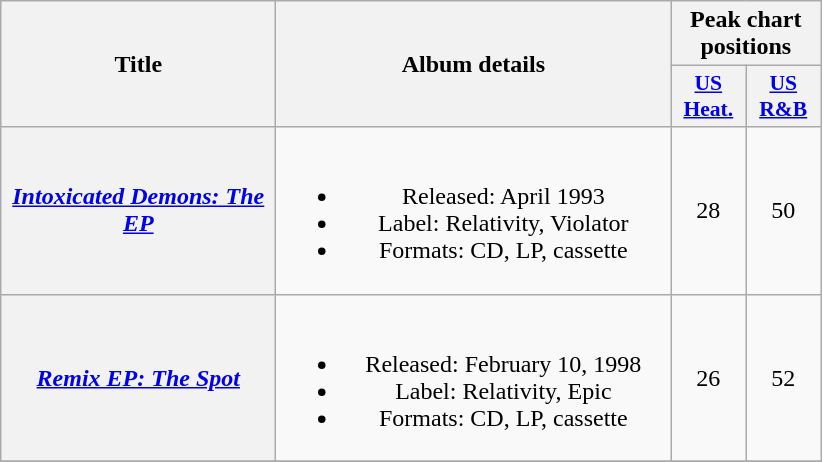<table class="wikitable plainrowheaders" style="text-align:center;" border="1">
<tr>
<th scope="col" rowspan="2" style="width:11em;">Title</th>
<th scope="col" rowspan="2" style="width:16em;">Album details</th>
<th scope="col" colspan="2">Peak chart positions</th>
</tr>
<tr>
<th scope="col" style="width:3em;font-size:90%;"><a href='#'>US<br>Heat.</a><br></th>
<th scope="col" style="width:3em;font-size:90%;"><a href='#'>US<br>R&B</a><br></th>
</tr>
<tr>
<th scope="row"><em><a href='#'>Intoxicated Demons: The EP</a></em></th>
<td><br><ul><li>Released: April 1993</li><li>Label: Relativity, Violator</li><li>Formats: CD, LP, cassette</li></ul></td>
<td>28</td>
<td>50</td>
</tr>
<tr>
<th scope="row"><em><a href='#'>Remix EP: The Spot</a></em></th>
<td><br><ul><li>Released: February 10, 1998</li><li>Label: Relativity, Epic</li><li>Formats: CD, LP, cassette</li></ul></td>
<td>26</td>
<td>52</td>
</tr>
<tr>
</tr>
</table>
